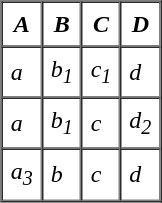<table border="1" cellspacing="0" cellpadding="5" align="center">
<tr>
<th><em>A</em></th>
<th><em>B</em></th>
<th><em>C</em></th>
<th><em>D</em></th>
</tr>
<tr>
<td><em>a</em></td>
<td><em>b<sub>1</sub></em></td>
<td><em>c<sub>1</sub></em></td>
<td><em>d</em></td>
</tr>
<tr>
<td><em>a</em></td>
<td><em>b<sub>1</sub></em></td>
<td><em>c</em></td>
<td><em>d<sub>2</sub></em></td>
</tr>
<tr>
<td><em>a<sub>3</sub></em></td>
<td><em>b</em></td>
<td><em>c</em></td>
<td><em>d</em></td>
</tr>
</table>
